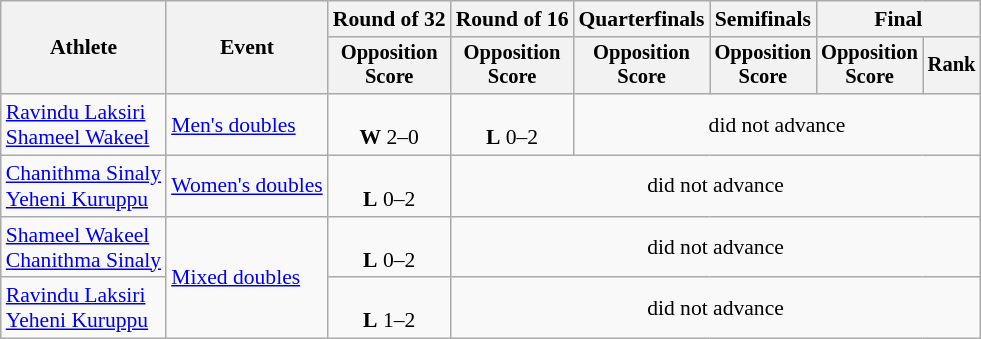<table class=wikitable style="font-size:90%">
<tr>
<th rowspan=2>Athlete</th>
<th rowspan=2>Event</th>
<th>Round of 32</th>
<th>Round of 16</th>
<th>Quarterfinals</th>
<th>Semifinals</th>
<th colspan=2>Final</th>
</tr>
<tr style="font-size:95%">
<th>Opposition<br>Score</th>
<th>Opposition<br>Score</th>
<th>Opposition<br>Score</th>
<th>Opposition<br>Score</th>
<th>Opposition<br>Score</th>
<th>Rank</th>
</tr>
<tr align=center>
<td align=left><a href='#'>Ravindu Laksiri</a><br><a href='#'>Shameel Wakeel</a></td>
<td align=left><a href='#'>Men's doubles</a></td>
<td><br><strong>W</strong> 2–0</td>
<td><br><strong>L</strong> 0–2</td>
<td colspan=4>did not advance</td>
</tr>
<tr align=center>
<td align=left><a href='#'>Chanithma Sinaly</a><br><a href='#'>Yeheni Kuruppu</a></td>
<td align=left><a href='#'>Women's doubles</a></td>
<td><br><strong>L</strong> 0–2</td>
<td colspan=5>did not advance</td>
</tr>
<tr align=center>
<td align=left><a href='#'>Shameel Wakeel</a><br><a href='#'>Chanithma Sinaly</a></td>
<td align=left rowspan=2><a href='#'>Mixed doubles</a></td>
<td><br><strong>L</strong> 0–2</td>
<td colspan=5>did not advance</td>
</tr>
<tr align=center>
<td align=left><a href='#'>Ravindu Laksiri</a><br><a href='#'>Yeheni Kuruppu</a></td>
<td><br><strong>L</strong> 1–2</td>
<td colspan=5>did not advance</td>
</tr>
</table>
